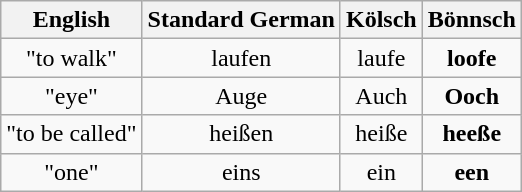<table class="wikitable">
<tr>
<th colspan=1>English</th>
<th colspan=1>Standard German</th>
<th colspan=1>Kölsch</th>
<th colspan=1>Bönnsch</th>
</tr>
<tr>
<td align=center>"to walk"</td>
<td align=center>laufen </td>
<td align=center>laufe </td>
<td align=center><strong>loofe</strong> </td>
</tr>
<tr>
<td align=center>"eye"</td>
<td align=center>Auge </td>
<td align=center>Auch </td>
<td align=center><strong>Ooch</strong> </td>
</tr>
<tr>
<td align=center>"to be called"</td>
<td align=center>heißen </td>
<td align=center>heiße </td>
<td align=center><strong>heeße</strong> </td>
</tr>
<tr>
<td align=center>"one"</td>
<td align=center>eins </td>
<td align=center>ein </td>
<td align=center><strong>een</strong> </td>
</tr>
</table>
